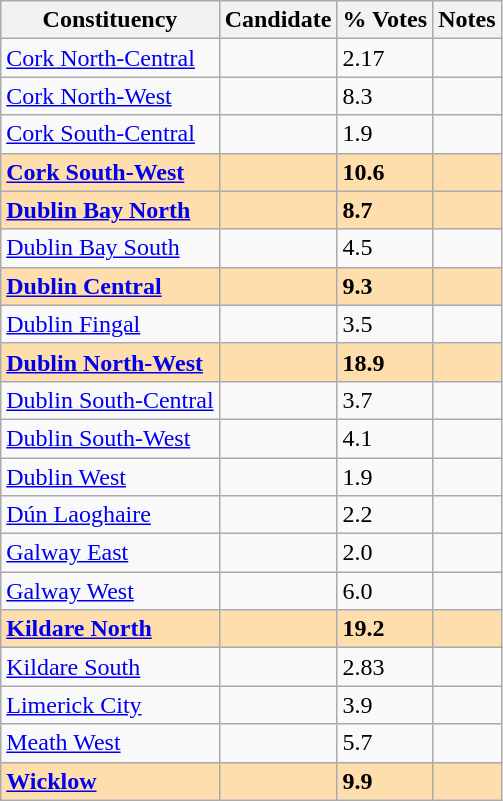<table class="wikitable sortable">
<tr>
<th>Constituency</th>
<th>Candidate</th>
<th>% Votes</th>
<th>Notes </th>
</tr>
<tr>
<td><a href='#'>Cork North-Central</a></td>
<td></td>
<td>2.17</td>
<td></td>
</tr>
<tr>
<td><a href='#'>Cork North-West</a></td>
<td></td>
<td>8.3</td>
<td></td>
</tr>
<tr>
<td><a href='#'>Cork South-Central</a></td>
<td></td>
<td>1.9</td>
<td></td>
</tr>
<tr style="font-weight:bold; background:NavajoWhite;">
<td><a href='#'>Cork South-West</a></td>
<td></td>
<td>10.6</td>
<td></td>
</tr>
<tr style="font-weight:bold; background:NavajoWhite;">
<td><a href='#'>Dublin Bay North</a></td>
<td></td>
<td>8.7</td>
<td></td>
</tr>
<tr>
<td><a href='#'>Dublin Bay South</a></td>
<td></td>
<td>4.5</td>
<td></td>
</tr>
<tr style="font-weight:bold; background:NavajoWhite;">
<td><a href='#'>Dublin Central</a></td>
<td></td>
<td>9.3</td>
<td></td>
</tr>
<tr>
<td><a href='#'>Dublin Fingal</a></td>
<td></td>
<td>3.5</td>
<td></td>
</tr>
<tr style="font-weight:bold; background:NavajoWhite;">
<td><a href='#'>Dublin North-West</a></td>
<td></td>
<td>18.9</td>
<td></td>
</tr>
<tr>
<td><a href='#'>Dublin South-Central</a></td>
<td></td>
<td>3.7</td>
<td></td>
</tr>
<tr>
<td><a href='#'>Dublin South-West</a></td>
<td></td>
<td>4.1</td>
<td></td>
</tr>
<tr>
<td><a href='#'>Dublin West</a></td>
<td></td>
<td>1.9</td>
<td></td>
</tr>
<tr>
<td><a href='#'>Dún Laoghaire</a></td>
<td></td>
<td>2.2</td>
<td></td>
</tr>
<tr>
<td><a href='#'>Galway East</a></td>
<td></td>
<td>2.0</td>
<td></td>
</tr>
<tr>
<td><a href='#'>Galway West</a></td>
<td></td>
<td>6.0</td>
<td></td>
</tr>
<tr style="font-weight:bold; background:NavajoWhite;">
<td><a href='#'>Kildare North</a></td>
<td></td>
<td>19.2</td>
<td></td>
</tr>
<tr>
<td><a href='#'>Kildare South</a></td>
<td></td>
<td>2.83</td>
<td></td>
</tr>
<tr>
<td><a href='#'>Limerick City</a></td>
<td></td>
<td>3.9</td>
<td></td>
</tr>
<tr>
<td><a href='#'>Meath West</a></td>
<td></td>
<td>5.7</td>
<td></td>
</tr>
<tr style="font-weight:bold; background:NavajoWhite;">
<td><a href='#'>Wicklow</a></td>
<td></td>
<td>9.9</td>
<td></td>
</tr>
</table>
